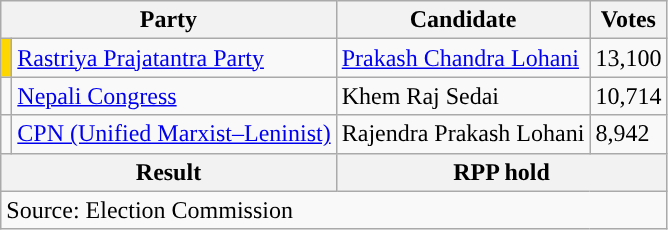<table class="wikitable">
<tr>
<th colspan="2">Party</th>
<th>Candidate</th>
<th>Votes</th>
</tr>
<tr>
<td style="background-color:gold"></td>
<td><a href='#'>Rastriya Prajatantra Party</a></td>
<td><a href='#'>Prakash Chandra Lohani</a></td>
<td>13,100</td>
</tr>
<tr>
<td style="background-color:"></td>
<td><a href='#'>Nepali Congress</a></td>
<td>Khem Raj Sedai</td>
<td>10,714</td>
</tr>
<tr>
<td style="background-color:"></td>
<td><a href='#'>CPN (Unified Marxist–Leninist)</a></td>
<td>Rajendra Prakash Lohani</td>
<td>8,942</td>
</tr>
<tr>
<th colspan="2">Result</th>
<th colspan="2">RPP hold</th>
</tr>
<tr>
<td colspan="4">Source: Election Commission</td>
</tr>
</table>
